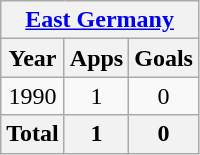<table class="wikitable" style="text-align:center">
<tr>
<th colspan=3><a href='#'>East Germany</a></th>
</tr>
<tr>
<th>Year</th>
<th>Apps</th>
<th>Goals</th>
</tr>
<tr>
<td>1990</td>
<td>1</td>
<td>0</td>
</tr>
<tr>
<th>Total</th>
<th>1</th>
<th>0</th>
</tr>
</table>
